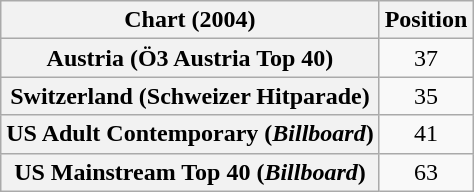<table class="wikitable sortable plainrowheaders" style="text-align:center">
<tr>
<th scope="col">Chart (2004)</th>
<th scope="col">Position</th>
</tr>
<tr>
<th scope="row">Austria (Ö3 Austria Top 40)</th>
<td>37</td>
</tr>
<tr>
<th scope="row">Switzerland (Schweizer Hitparade)</th>
<td>35</td>
</tr>
<tr>
<th scope="row">US Adult Contemporary (<em>Billboard</em>)</th>
<td>41</td>
</tr>
<tr>
<th scope="row">US Mainstream Top 40 (<em>Billboard</em>)</th>
<td>63</td>
</tr>
</table>
